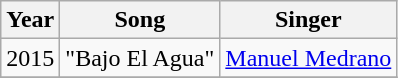<table class="wikitable sortable">
<tr>
<th>Year</th>
<th>Song</th>
<th>Singer</th>
</tr>
<tr>
<td>2015</td>
<td>"Bajo El Agua"</td>
<td><a href='#'>Manuel Medrano</a></td>
</tr>
<tr>
</tr>
</table>
